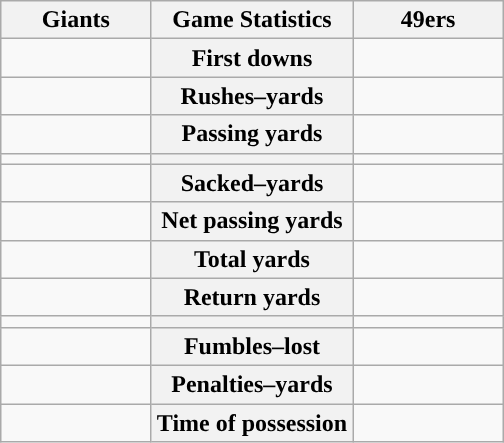<table class="wikitable" style="margin: 1em auto 1em auto">
<tr>
<th style="width:30%;">Giants</th>
<th style="width:40%;">Game Statistics</th>
<th style="width:30%;">49ers</th>
</tr>
<tr>
<td style="text-align:right;"></td>
<th>First downs</th>
<td></td>
</tr>
<tr>
<td style="text-align:right;"></td>
<th>Rushes–yards</th>
<td></td>
</tr>
<tr>
<td style="text-align:right;"></td>
<th>Passing yards</th>
<td></td>
</tr>
<tr>
<td style="text-align:right;"></td>
<th></th>
<td></td>
</tr>
<tr>
<td style="text-align:right;"></td>
<th>Sacked–yards</th>
<td></td>
</tr>
<tr>
<td style="text-align:right;"></td>
<th>Net passing yards</th>
<td></td>
</tr>
<tr>
<td style="text-align:right;"></td>
<th>Total yards</th>
<td></td>
</tr>
<tr>
<td style="text-align:right;"></td>
<th>Return yards</th>
<td></td>
</tr>
<tr>
<td style="text-align:right;"></td>
<th></th>
<td></td>
</tr>
<tr>
<td style="text-align:right;"></td>
<th>Fumbles–lost</th>
<td></td>
</tr>
<tr>
<td style="text-align:right;"></td>
<th>Penalties–yards</th>
<td></td>
</tr>
<tr>
<td style="text-align:right;"></td>
<th>Time of possession</th>
<td></td>
</tr>
</table>
